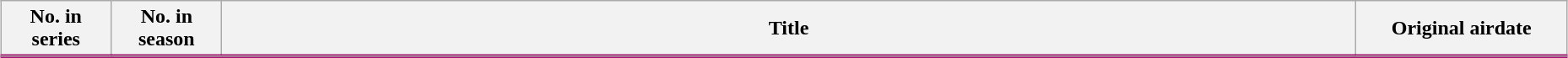<table class="wikitable" style="width:98%; margin:auto; background:#FFF;">
<tr style="border-bottom: 3px solid #A61270;">
<th style="width:5em;">No. in<br>series</th>
<th style="width:5em;">No. in<br>season</th>
<th style="text-align:center;">Title</th>
<th style="width:10em;">Original airdate<br></th>
</tr>
<tr>
</tr>
</table>
